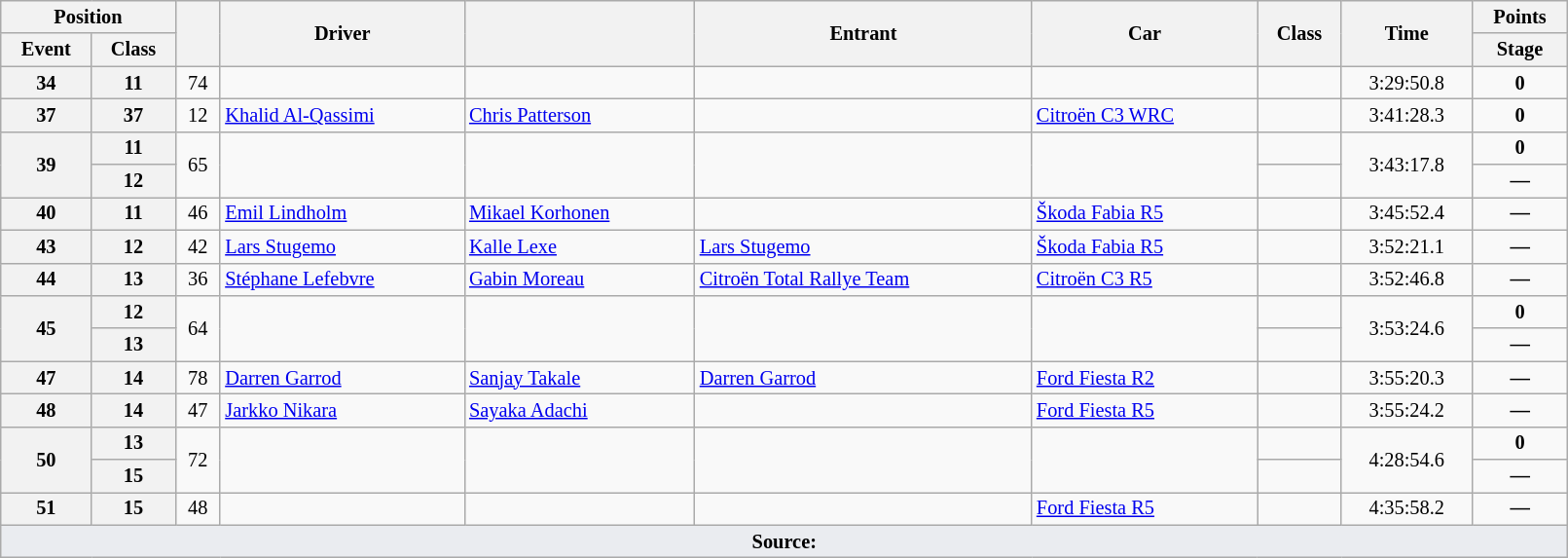<table class="wikitable" width=85% style="font-size: 85%;">
<tr>
<th colspan="2">Position</th>
<th rowspan="2"></th>
<th rowspan="2">Driver</th>
<th rowspan="2"></th>
<th rowspan="2">Entrant</th>
<th rowspan="2">Car</th>
<th rowspan="2">Class</th>
<th rowspan="2">Time</th>
<th>Points</th>
</tr>
<tr>
<th>Event</th>
<th>Class</th>
<th>Stage</th>
</tr>
<tr>
<th>34</th>
<th>11</th>
<td align="center">74</td>
<td></td>
<td></td>
<td></td>
<td></td>
<td align="center"></td>
<td align="center">3:29:50.8</td>
<td align="center"><strong>0</strong></td>
</tr>
<tr>
<th>37</th>
<th>37</th>
<td align="center">12</td>
<td> <a href='#'>Khalid Al-Qassimi</a></td>
<td> <a href='#'>Chris Patterson</a></td>
<td></td>
<td><a href='#'>Citroën C3 WRC</a></td>
<td align="center"></td>
<td align="center">3:41:28.3</td>
<td align="center"><strong>0</strong></td>
</tr>
<tr>
<th rowspan="2">39</th>
<th>11</th>
<td rowspan="2" align="center">65</td>
<td rowspan="2"></td>
<td rowspan="2"></td>
<td rowspan="2"></td>
<td rowspan="2"></td>
<td align="center"></td>
<td rowspan="2" align="center">3:43:17.8</td>
<td align="center"><strong>0</strong></td>
</tr>
<tr>
<th>12</th>
<td align="center"></td>
<td align="center"><strong>—</strong></td>
</tr>
<tr>
<th>40</th>
<th>11</th>
<td align="center">46</td>
<td> <a href='#'>Emil Lindholm</a></td>
<td> <a href='#'>Mikael Korhonen</a></td>
<td></td>
<td><a href='#'>Škoda Fabia R5</a></td>
<td align="center"></td>
<td align="center">3:45:52.4</td>
<td align="center"><strong>—</strong></td>
</tr>
<tr>
<th>43</th>
<th>12</th>
<td align="center">42</td>
<td> <a href='#'>Lars Stugemo</a></td>
<td> <a href='#'>Kalle Lexe</a></td>
<td> <a href='#'>Lars Stugemo</a></td>
<td><a href='#'>Škoda Fabia R5</a></td>
<td align="center"></td>
<td align="center">3:52:21.1</td>
<td align="center"><strong>—</strong></td>
</tr>
<tr>
<th>44</th>
<th>13</th>
<td align="center">36</td>
<td> <a href='#'>Stéphane Lefebvre</a></td>
<td> <a href='#'>Gabin Moreau</a></td>
<td> <a href='#'>Citroën Total Rallye Team</a></td>
<td><a href='#'>Citroën C3 R5</a></td>
<td align="center"></td>
<td align="center">3:52:46.8</td>
<td align="center"><strong>—</strong></td>
</tr>
<tr>
<th rowspan="2">45</th>
<th>12</th>
<td rowspan="2" align="center">64</td>
<td rowspan="2"></td>
<td rowspan="2"></td>
<td rowspan="2"></td>
<td rowspan="2"></td>
<td align="center"></td>
<td rowspan="2" align="center">3:53:24.6</td>
<td align="center"><strong>0</strong></td>
</tr>
<tr>
<th>13</th>
<td align="center"></td>
<td align="center"><strong>—</strong></td>
</tr>
<tr>
<th>47</th>
<th>14</th>
<td align="center">78</td>
<td> <a href='#'>Darren Garrod</a></td>
<td> <a href='#'>Sanjay Takale</a></td>
<td> <a href='#'>Darren Garrod</a></td>
<td><a href='#'>Ford Fiesta R2</a></td>
<td align="center"></td>
<td align="center">3:55:20.3</td>
<td align="center"><strong>—</strong></td>
</tr>
<tr>
<th>48</th>
<th>14</th>
<td align="center">47</td>
<td> <a href='#'>Jarkko Nikara</a></td>
<td> <a href='#'>Sayaka Adachi</a></td>
<td></td>
<td><a href='#'>Ford Fiesta R5</a></td>
<td align="center"></td>
<td align="center">3:55:24.2</td>
<td align="center"><strong>—</strong></td>
</tr>
<tr>
<th rowspan="2">50</th>
<th>13</th>
<td rowspan="2" align="center">72</td>
<td rowspan="2"></td>
<td rowspan="2"></td>
<td rowspan="2"></td>
<td rowspan="2"></td>
<td align="center"></td>
<td rowspan="2" align="center">4:28:54.6</td>
<td align="center"><strong>0</strong></td>
</tr>
<tr>
<th>15</th>
<td align="center"></td>
<td align="center"><strong>—</strong></td>
</tr>
<tr>
<th>51</th>
<th>15</th>
<td align="center">48</td>
<td></td>
<td></td>
<td></td>
<td><a href='#'>Ford Fiesta R5</a></td>
<td align="center"></td>
<td align="center">4:35:58.2</td>
<td align="center"><strong>—</strong></td>
</tr>
<tr>
<td style="background-color:#EAECF0; text-align:center" colspan="11"><strong>Source:</strong></td>
</tr>
</table>
